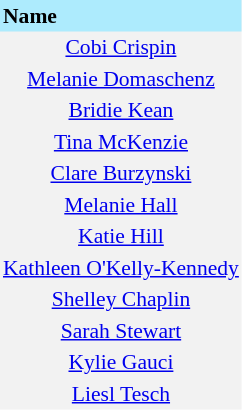<table border=0 cellpadding=2 cellspacing=0  |- bgcolor=#F2F2F2 style="text-align:center; font-size:90%;">
<tr bgcolor=#ADEBFD>
<th align=left>Name</th>
</tr>
<tr>
<td><a href='#'>Cobi Crispin</a></td>
</tr>
<tr>
<td><a href='#'>Melanie Domaschenz</a></td>
</tr>
<tr>
<td><a href='#'>Bridie Kean</a></td>
</tr>
<tr>
<td><a href='#'>Tina McKenzie</a></td>
</tr>
<tr>
<td><a href='#'>Clare Burzynski</a></td>
</tr>
<tr>
<td><a href='#'>Melanie Hall</a></td>
</tr>
<tr>
<td><a href='#'>Katie Hill</a></td>
</tr>
<tr>
<td><a href='#'>Kathleen O'Kelly-Kennedy</a></td>
</tr>
<tr>
<td><a href='#'>Shelley Chaplin</a></td>
</tr>
<tr>
<td><a href='#'>Sarah Stewart</a></td>
</tr>
<tr>
<td><a href='#'>Kylie Gauci</a></td>
</tr>
<tr>
<td><a href='#'>Liesl Tesch</a></td>
</tr>
</table>
